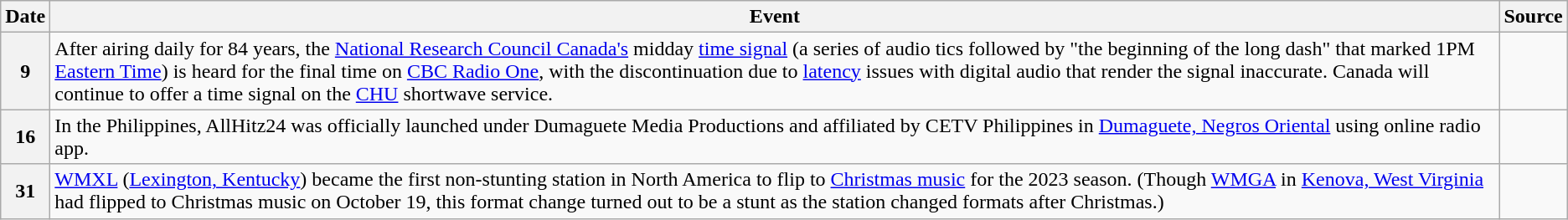<table class=wikitable>
<tr>
<th>Date</th>
<th>Event</th>
<th>Source</th>
</tr>
<tr>
<th>9</th>
<td>After airing daily for 84 years, the <a href='#'>National Research Council Canada's</a> midday <a href='#'>time signal</a> (a series of audio tics followed by "the beginning of the long dash" that marked 1PM <a href='#'>Eastern Time</a>) is heard for the final time on <a href='#'>CBC Radio One</a>, with the discontinuation due to <a href='#'>latency</a> issues with digital audio that render the signal inaccurate. Canada will continue to offer a time signal on the <a href='#'>CHU</a> shortwave service.</td>
<td></td>
</tr>
<tr>
<th>16</th>
<td>In the Philippines, AllHitz24 was officially launched under Dumaguete Media Productions and affiliated by CETV Philippines in <a href='#'>Dumaguete, Negros Oriental</a> using online radio app.</td>
<td></td>
</tr>
<tr>
<th>31</th>
<td><a href='#'>WMXL</a> (<a href='#'>Lexington, Kentucky</a>) became the first non-stunting station in North America to flip to <a href='#'>Christmas music</a> for the 2023 season. (Though <a href='#'>WMGA</a> in <a href='#'>Kenova, West Virginia</a> had flipped to Christmas music on October 19, this format change turned out to be a stunt as the station changed formats after Christmas.)</td>
<td></td>
</tr>
</table>
